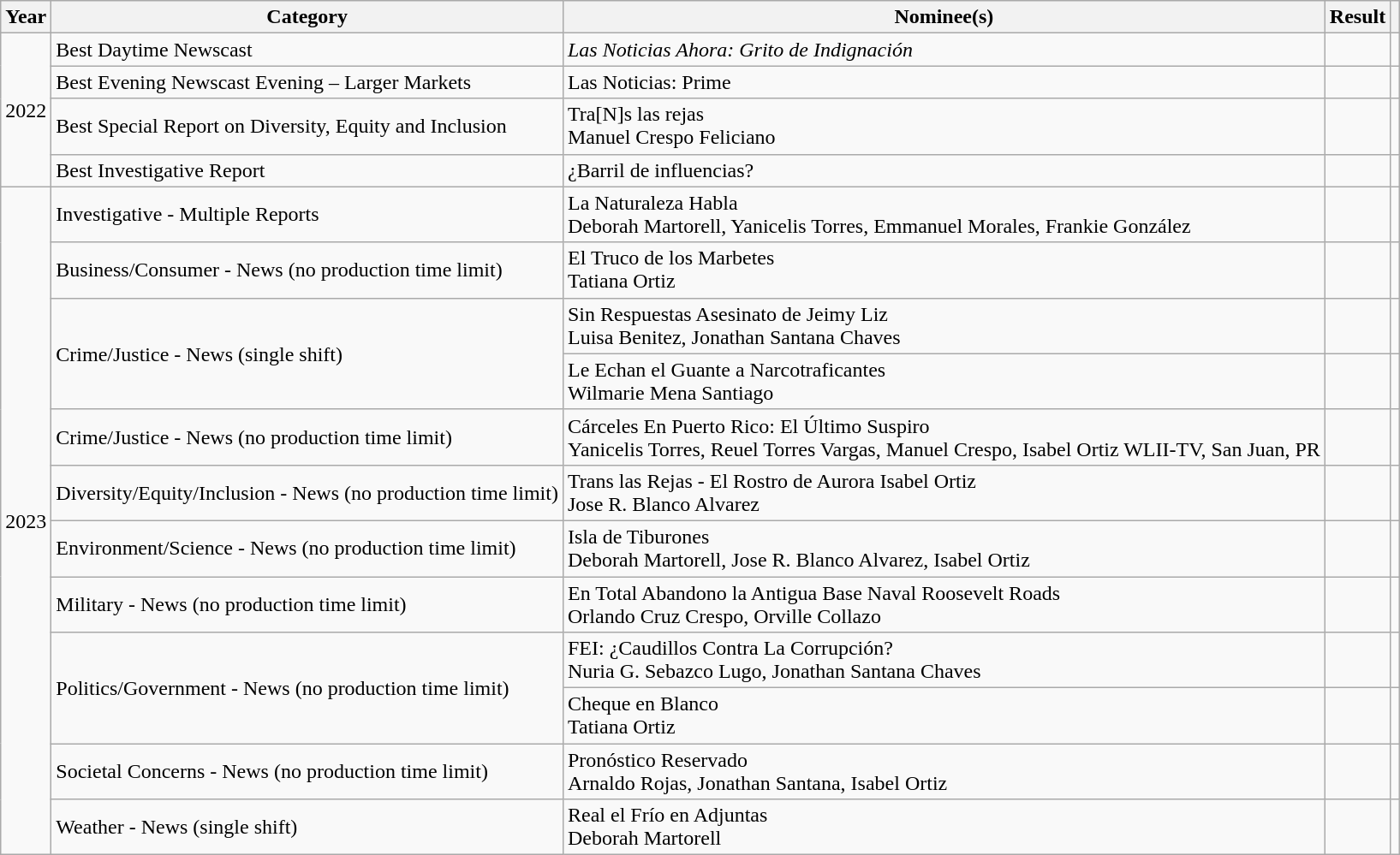<table class="wikitable sortable">
<tr>
<th scope="col">Year</th>
<th scope="col">Category</th>
<th scope="col">Nominee(s)</th>
<th scope="col">Result</th>
<th scope="col" class="unsortable"></th>
</tr>
<tr>
<td rowspan="4" style="text-align: center;">2022</td>
<td>Best Daytime Newscast</td>
<td><em>Las Noticias Ahora: Grito de Indignación</td>
<td></td>
<td style="text-align: center;"></td>
</tr>
<tr>
<td>Best Evening Newscast Evening – Larger Markets</td>
<td>Las Noticias: Prime</td>
<td></td>
<td style="text-align: center;"></td>
</tr>
<tr>
<td>Best Special Report on Diversity, Equity and Inclusion</td>
<td>Tra[N]s las rejas<br> Manuel Crespo Feliciano</td>
<td></td>
<td style="text-align: center;"></td>
</tr>
<tr>
<td>Best Investigative Report</td>
<td>¿Barril de influencias?</td>
<td></td>
<td style="text-align: center;"></td>
</tr>
<tr>
<td rowspan="12">2023</td>
<td>Investigative - Multiple Reports</td>
<td>La Naturaleza Habla<br>Deborah Martorell, Yanicelis Torres, Emmanuel Morales, Frankie González</td>
<td></td>
<td style="text-align: center;"></td>
</tr>
<tr>
<td>Business/Consumer - News (no production time limit)</td>
<td>El Truco de los Marbetes<br>Tatiana Ortiz</td>
<td></td>
<td style="text-align: center;"></td>
</tr>
<tr>
<td rowspan="2">Crime/Justice - News (single shift)</td>
<td>Sin Respuestas Asesinato de Jeimy Liz<br>Luisa Benitez, Jonathan Santana Chaves</td>
<td></td>
<td style="text-align: center;"></td>
</tr>
<tr>
<td>Le Echan el Guante a Narcotraficantes<br>Wilmarie Mena Santiago</td>
<td></td>
<td style="text-align: center;"></td>
</tr>
<tr>
<td>Crime/Justice - News (no production time limit)</td>
<td>Cárceles En Puerto Rico: El Último Suspiro<br>Yanicelis Torres, Reuel Torres Vargas, Manuel Crespo, Isabel Ortiz WLII-TV, San Juan, PR</td>
<td></td>
<td style="text-align: center;"></td>
</tr>
<tr>
<td>Diversity/Equity/Inclusion - News (no production time limit)</td>
<td>Trans las Rejas - El Rostro de Aurora Isabel Ortiz<br>Jose R. Blanco Alvarez</td>
<td></td>
<td style="text-align: center;"></td>
</tr>
<tr>
<td>Environment/Science - News (no production time limit)</td>
<td>Isla de Tiburones<br>Deborah Martorell, Jose R. Blanco Alvarez, Isabel Ortiz</td>
<td></td>
<td style="text-align: center;"></td>
</tr>
<tr>
<td>Military - News (no production time limit)</td>
<td>En Total Abandono la Antigua Base Naval Roosevelt Roads<br>Orlando Cruz Crespo, Orville Collazo</td>
<td></td>
<td style="text-align: center;"></td>
</tr>
<tr>
<td rowspan="2">Politics/Government - News (no production time limit)</td>
<td>FEI: ¿Caudillos Contra La Corrupción?<br>Nuria G. Sebazco Lugo, Jonathan Santana Chaves</td>
<td></td>
<td style="text-align: center;"></td>
</tr>
<tr>
<td>Cheque en Blanco<br>Tatiana Ortiz</td>
<td></td>
<td style="text-align: center;"></td>
</tr>
<tr>
<td>Societal Concerns - News (no production time limit)</td>
<td>Pronóstico Reservado<br>Arnaldo Rojas, Jonathan Santana, Isabel Ortiz</td>
<td></td>
<td style="text-align: center;"></td>
</tr>
<tr>
<td>Weather - News (single shift)</td>
<td>Real el Frío en Adjuntas<br>Deborah Martorell</td>
<td></td>
<td style="text-align: center;"></td>
</tr>
</table>
